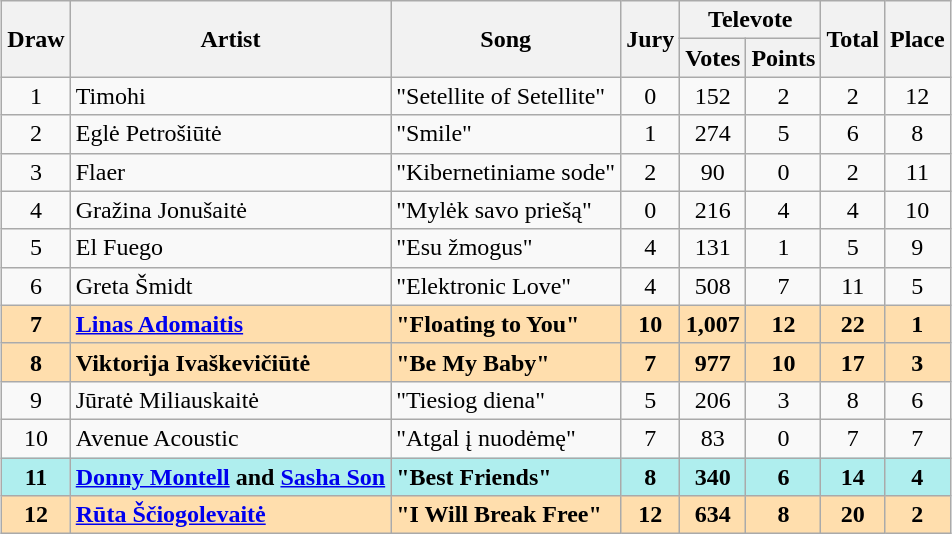<table class="sortable wikitable" style="margin: 1em auto 1em auto; text-align:center;">
<tr>
<th rowspan="2">Draw</th>
<th rowspan="2">Artist</th>
<th rowspan="2">Song</th>
<th rowspan="2">Jury</th>
<th colspan="2">Televote</th>
<th rowspan="2">Total</th>
<th rowspan="2">Place</th>
</tr>
<tr>
<th>Votes</th>
<th>Points</th>
</tr>
<tr>
<td>1</td>
<td align="left">Timohi</td>
<td align="left">"Setellite of Setellite"</td>
<td>0</td>
<td>152</td>
<td>2</td>
<td>2</td>
<td>12</td>
</tr>
<tr>
<td>2</td>
<td align="left">Eglė Petrošiūtė</td>
<td align="left">"Smile"</td>
<td>1</td>
<td>274</td>
<td>5</td>
<td>6</td>
<td>8</td>
</tr>
<tr>
<td>3</td>
<td align="left">Flaer</td>
<td align="left">"Kibernetiniame sode"</td>
<td>2</td>
<td>90</td>
<td>0</td>
<td>2</td>
<td>11</td>
</tr>
<tr>
<td>4</td>
<td align="left">Gražina Jonušaitė</td>
<td align="left">"Mylėk savo priešą"</td>
<td>0</td>
<td>216</td>
<td>4</td>
<td>4</td>
<td>10</td>
</tr>
<tr>
<td>5</td>
<td align="left">El Fuego</td>
<td align="left">"Esu žmogus"</td>
<td>4</td>
<td>131</td>
<td>1</td>
<td>5</td>
<td>9</td>
</tr>
<tr>
<td>6</td>
<td align="left">Greta Šmidt</td>
<td align="left">"Elektronic Love"</td>
<td>4</td>
<td>508</td>
<td>7</td>
<td>11</td>
<td>5</td>
</tr>
<tr style="font-weight:bold; background:navajowhite;">
<td>7</td>
<td align="left"><a href='#'>Linas Adomaitis</a></td>
<td align="left">"Floating to You"</td>
<td>10</td>
<td>1,007</td>
<td>12</td>
<td>22</td>
<td>1</td>
</tr>
<tr style="font-weight:bold; background:navajowhite;">
<td>8</td>
<td align="left">Viktorija Ivaškevičiūtė</td>
<td align="left">"Be My Baby"</td>
<td>7</td>
<td>977</td>
<td>10</td>
<td>17</td>
<td>3</td>
</tr>
<tr>
<td>9</td>
<td align="left">Jūratė Miliauskaitė</td>
<td align="left">"Tiesiog diena"</td>
<td>5</td>
<td>206</td>
<td>3</td>
<td>8</td>
<td>6</td>
</tr>
<tr>
<td>10</td>
<td align="left">Avenue Acoustic</td>
<td align="left">"Atgal į nuodėmę"</td>
<td>7</td>
<td>83</td>
<td>0</td>
<td>7</td>
<td>7</td>
</tr>
<tr style="font-weight:bold; background:paleturquoise;">
<td>11</td>
<td align="left"><a href='#'>Donny Montell</a> and <a href='#'>Sasha Son</a></td>
<td align="left">"Best Friends"</td>
<td>8</td>
<td>340</td>
<td>6</td>
<td>14</td>
<td>4</td>
</tr>
<tr style="font-weight:bold; background:navajowhite;">
<td>12</td>
<td align="left"><a href='#'>Rūta Ščiogolevaitė</a></td>
<td align="left">"I Will Break Free"</td>
<td>12</td>
<td>634</td>
<td>8</td>
<td>20</td>
<td>2</td>
</tr>
</table>
